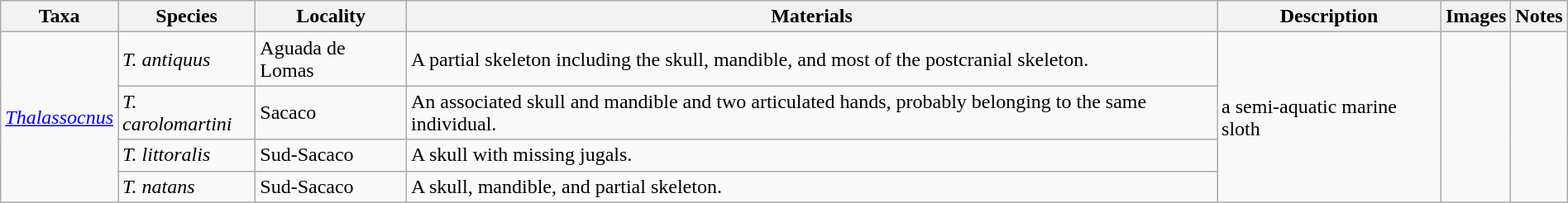<table class="wikitable"  style="margin:auto; width:100%;">
<tr>
<th>Taxa</th>
<th>Species</th>
<th>Locality</th>
<th>Materials</th>
<th>Description</th>
<th>Images</th>
<th class=unsortable>Notes</th>
</tr>
<tr>
<td rowspan = "4"><em><a href='#'>Thalassocnus</a></em></td>
<td><em>T. antiquus</em></td>
<td>Aguada de Lomas</td>
<td>A partial skeleton including the skull, mandible, and most of the postcranial skeleton.</td>
<td rowspan = "4">a semi-aquatic marine sloth</td>
<td rowspan = "4"></td>
<td rowspan = "4"> </td>
</tr>
<tr>
<td><em>T. carolomartini</em></td>
<td>Sacaco</td>
<td>An associated skull and mandible and two articulated hands, probably belonging to the same individual.</td>
</tr>
<tr>
<td><em>T. littoralis</em></td>
<td>Sud-Sacaco</td>
<td>A skull with missing jugals.</td>
</tr>
<tr>
<td><em>T. natans</em></td>
<td>Sud-Sacaco</td>
<td>A skull, mandible, and partial skeleton.</td>
</tr>
</table>
